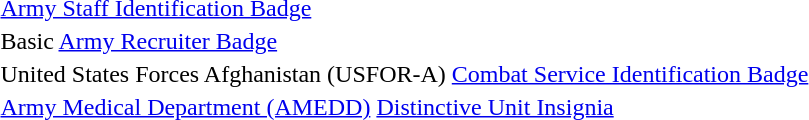<table>
<tr>
<td></td>
<td><a href='#'>Army Staff Identification Badge</a></td>
</tr>
<tr>
<td></td>
<td>Basic <a href='#'>Army Recruiter Badge</a></td>
</tr>
<tr>
<td></td>
<td>United States Forces Afghanistan (USFOR-A) <a href='#'>Combat Service Identification Badge</a></td>
</tr>
<tr>
<td></td>
<td><a href='#'>Army Medical Department (AMEDD)</a> <a href='#'>Distinctive Unit Insignia</a></td>
</tr>
</table>
